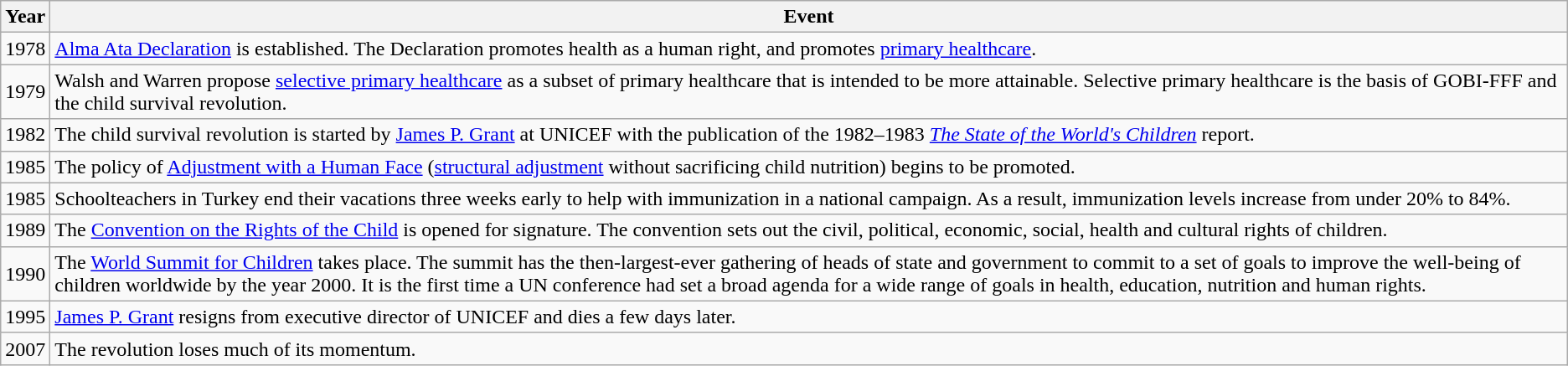<table class="sortable wikitable">
<tr>
<th>Year</th>
<th>Event</th>
</tr>
<tr>
<td>1978</td>
<td><a href='#'>Alma Ata Declaration</a> is established. The Declaration promotes health as a human right, and promotes <a href='#'>primary healthcare</a>.</td>
</tr>
<tr>
<td>1979</td>
<td>Walsh and Warren propose <a href='#'>selective primary healthcare</a> as a subset of primary healthcare that is intended to be more attainable. Selective primary healthcare is the basis of GOBI-FFF and the child survival revolution.</td>
</tr>
<tr>
<td>1982</td>
<td>The child survival revolution is started by <a href='#'>James P. Grant</a> at UNICEF with the publication of the 1982–1983 <em><a href='#'>The State of the World's Children</a></em> report.</td>
</tr>
<tr>
<td>1985</td>
<td>The policy of <a href='#'>Adjustment with a Human Face</a> (<a href='#'>structural adjustment</a> without sacrificing child nutrition) begins to be promoted.</td>
</tr>
<tr>
<td>1985</td>
<td>Schoolteachers in Turkey end their vacations three weeks early to help with immunization in a national campaign. As a result, immunization levels increase from under 20% to 84%.</td>
</tr>
<tr>
<td>1989</td>
<td>The <a href='#'>Convention on the Rights of the Child</a> is opened for signature. The convention sets out the civil, political, economic, social, health and cultural rights of children.</td>
</tr>
<tr>
<td>1990</td>
<td>The <a href='#'>World Summit for Children</a> takes place. The summit has the then-largest-ever gathering of heads of state and government to commit to a set of goals to improve the well-being of children worldwide by the year 2000. It is the first time a UN conference had set a broad agenda for a wide range of goals in health, education, nutrition and human rights.</td>
</tr>
<tr>
<td>1995</td>
<td><a href='#'>James P. Grant</a> resigns from executive director of UNICEF and dies a few days later.</td>
</tr>
<tr>
<td>2007</td>
<td>The revolution loses much of its momentum.</td>
</tr>
</table>
